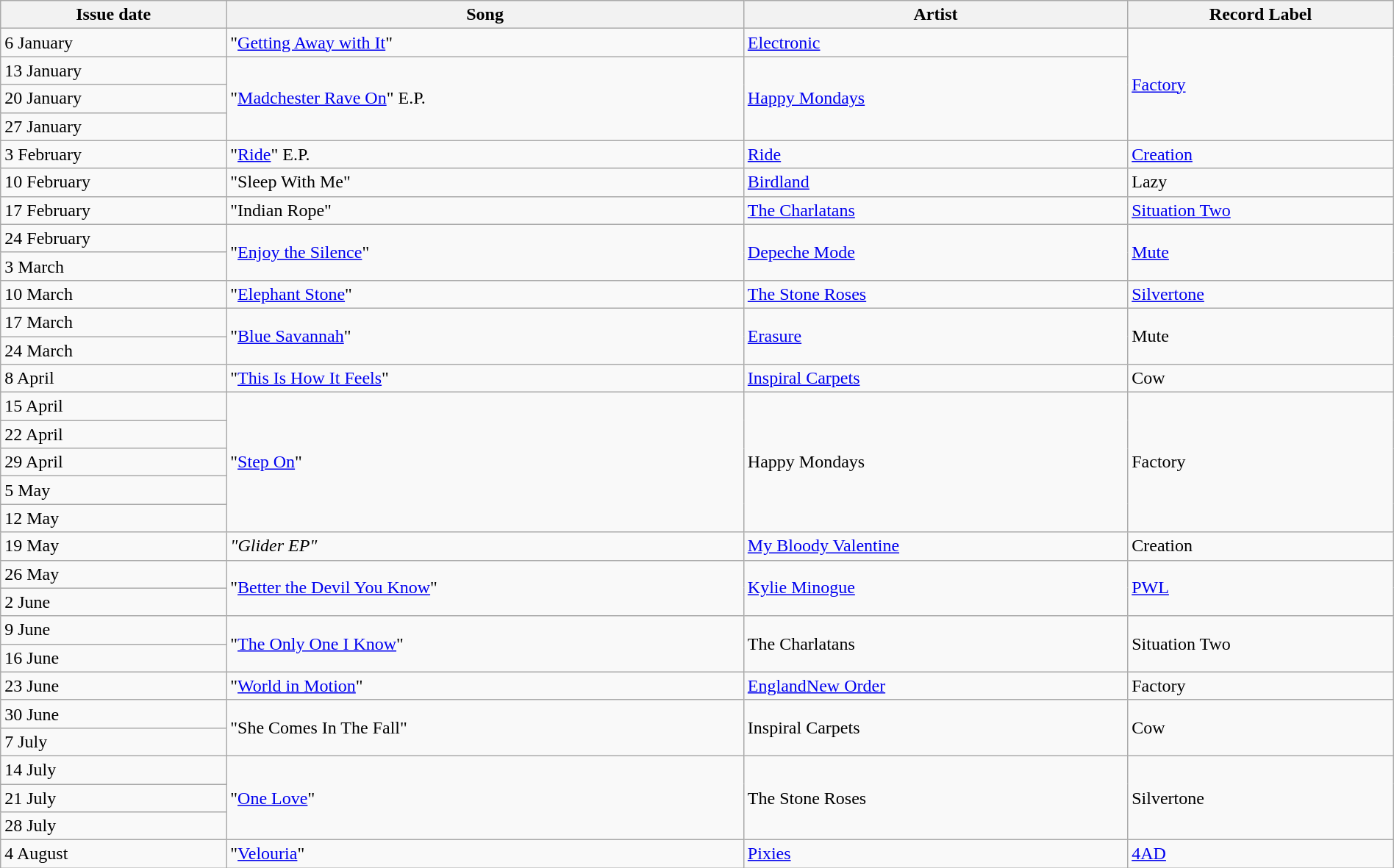<table width="100%" class=wikitable>
<tr>
<th>Issue date</th>
<th>Song</th>
<th>Artist</th>
<th>Record Label</th>
</tr>
<tr>
<td>6 January</td>
<td>"<a href='#'>Getting Away with It</a>"</td>
<td><a href='#'>Electronic</a></td>
<td rowspan=4><a href='#'>Factory</a></td>
</tr>
<tr>
<td>13 January</td>
<td rowspan="3">"<a href='#'>Madchester Rave On</a>" E.P.</td>
<td rowspan="3"><a href='#'>Happy Mondays</a></td>
</tr>
<tr>
<td>20 January</td>
</tr>
<tr>
<td>27 January</td>
</tr>
<tr>
<td>3 February</td>
<td>"<a href='#'>Ride</a>" E.P.</td>
<td><a href='#'>Ride</a></td>
<td><a href='#'>Creation</a></td>
</tr>
<tr>
<td>10 February</td>
<td>"Sleep With Me"</td>
<td><a href='#'>Birdland</a></td>
<td>Lazy</td>
</tr>
<tr>
<td>17 February</td>
<td>"Indian Rope"</td>
<td><a href='#'>The Charlatans</a></td>
<td><a href='#'>Situation Two</a></td>
</tr>
<tr>
<td>24 February</td>
<td rowspan=2>"<a href='#'>Enjoy the Silence</a>"</td>
<td rowspan=2><a href='#'>Depeche Mode</a></td>
<td rowspan=2><a href='#'>Mute</a></td>
</tr>
<tr>
<td>3 March</td>
</tr>
<tr>
<td>10 March</td>
<td>"<a href='#'>Elephant Stone</a>"</td>
<td><a href='#'>The Stone Roses</a></td>
<td><a href='#'>Silvertone</a></td>
</tr>
<tr>
<td>17 March</td>
<td rowspan=2>"<a href='#'>Blue Savannah</a>"</td>
<td rowspan=2><a href='#'>Erasure</a></td>
<td rowspan=2>Mute</td>
</tr>
<tr>
<td>24 March</td>
</tr>
<tr>
<td>8 April</td>
<td>"<a href='#'>This Is How It Feels</a>"</td>
<td><a href='#'>Inspiral Carpets</a></td>
<td>Cow</td>
</tr>
<tr>
<td>15 April</td>
<td rowspan=5>"<a href='#'>Step On</a>"</td>
<td rowspan=5>Happy Mondays</td>
<td rowspan=5>Factory</td>
</tr>
<tr>
<td>22 April</td>
</tr>
<tr>
<td>29 April</td>
</tr>
<tr>
<td>5 May</td>
</tr>
<tr>
<td>12 May</td>
</tr>
<tr>
<td>19 May</td>
<td><em>"Glider EP"</em></td>
<td><a href='#'>My Bloody Valentine</a></td>
<td>Creation</td>
</tr>
<tr>
<td>26 May</td>
<td rowspan=2>"<a href='#'>Better the Devil You Know</a>"</td>
<td rowspan=2><a href='#'>Kylie Minogue</a></td>
<td rowspan=2><a href='#'>PWL</a></td>
</tr>
<tr>
<td>2 June</td>
</tr>
<tr>
<td>9 June</td>
<td rowspan="2">"<a href='#'>The Only One I Know</a>"</td>
<td rowspan="2">The Charlatans</td>
<td rowspan=2>Situation Two</td>
</tr>
<tr>
<td>16 June</td>
</tr>
<tr>
<td>23 June</td>
<td>"<a href='#'>World in Motion</a>"</td>
<td><a href='#'>England</a><a href='#'>New Order</a></td>
<td>Factory</td>
</tr>
<tr>
<td>30 June</td>
<td rowspan=2>"She Comes In The Fall"</td>
<td rowspan=2>Inspiral Carpets</td>
<td rowspan=2>Cow</td>
</tr>
<tr>
<td>7 July</td>
</tr>
<tr>
<td>14 July</td>
<td rowspan="3">"<a href='#'>One Love</a>"</td>
<td rowspan="3">The Stone Roses</td>
<td rowspan=3>Silvertone</td>
</tr>
<tr>
<td>21 July</td>
</tr>
<tr>
<td>28 July</td>
</tr>
<tr>
<td>4 August</td>
<td>"<a href='#'>Velouria</a>"</td>
<td><a href='#'>Pixies</a></td>
<td><a href='#'>4AD</a></td>
</tr>
</table>
